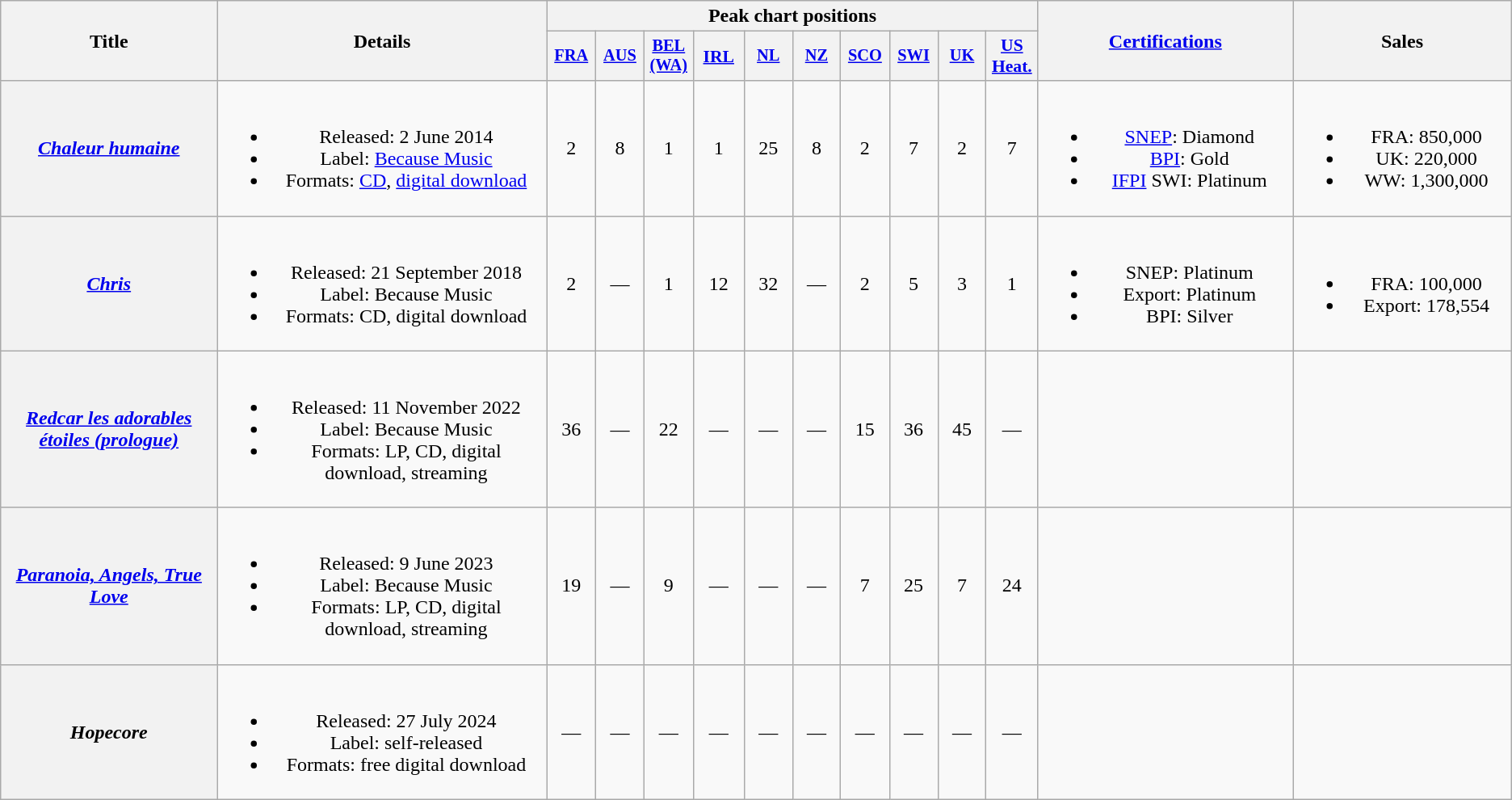<table class="wikitable plainrowheaders" style="text-align:center;">
<tr>
<th scope="col" rowspan="2" style="width:11em;">Title</th>
<th scope="col" rowspan="2" style="width:17em;">Details</th>
<th scope="col" colspan="10">Peak chart positions</th>
<th scope="col" rowspan="2" style="width:13em;"><a href='#'>Certifications</a></th>
<th scope="col" rowspan="2" style="width:11em;">Sales</th>
</tr>
<tr>
<th scope="col" style="width:2.5em;font-size:85%;"><a href='#'>FRA</a><br></th>
<th scope="col" style="width:2.5em;font-size:85%;"><a href='#'>AUS</a><br></th>
<th scope="col" style="width:2.5em;font-size:85%;"><a href='#'>BEL<br>(WA)</a><br></th>
<th scope="col" style="width:2.5em;font-size:90%;"><a href='#'>IRL</a><br></th>
<th scope="col" style="width:2.5em;font-size:85%;"><a href='#'>NL</a><br></th>
<th scope="col" style="width:2.5em;font-size:85%;"><a href='#'>NZ</a><br></th>
<th scope="col" style="width:2.5em;font-size:85%;"><a href='#'>SCO</a><br></th>
<th scope="col" style="width:2.5em;font-size:85%;"><a href='#'>SWI</a><br></th>
<th scope="col" style="width:2.5em;font-size:85%;"><a href='#'>UK</a><br></th>
<th scope="col" style="width:2.5em;font-size:90%;"><a href='#'>US<br>Heat.</a><br></th>
</tr>
<tr>
<th scope="row"><em><a href='#'>Chaleur humaine</a></em></th>
<td><br><ul><li>Released: 2 June 2014</li><li>Label: <a href='#'>Because Music</a></li><li>Formats: <a href='#'>CD</a>, <a href='#'>digital download</a></li></ul></td>
<td>2</td>
<td>8</td>
<td>1</td>
<td>1</td>
<td>25</td>
<td>8</td>
<td>2</td>
<td>7</td>
<td>2</td>
<td>7</td>
<td><br><ul><li><a href='#'>SNEP</a>: Diamond</li><li><a href='#'>BPI</a>: Gold</li><li><a href='#'>IFPI</a> SWI: Platinum</li></ul></td>
<td><br><ul><li>FRA: 850,000</li><li>UK: 220,000</li><li>WW: 1,300,000</li></ul></td>
</tr>
<tr>
<th scope="row"><em><a href='#'>Chris</a></em></th>
<td><br><ul><li>Released: 21 September 2018</li><li>Label: Because Music</li><li>Formats: CD, digital download</li></ul></td>
<td>2</td>
<td>—</td>
<td>1</td>
<td>12</td>
<td>32</td>
<td>—</td>
<td>2</td>
<td>5</td>
<td>3</td>
<td>1</td>
<td><br><ul><li>SNEP: Platinum</li><li>Export: Platinum</li><li>BPI: Silver</li></ul></td>
<td><br><ul><li>FRA: 100,000</li><li>Export: 178,554</li></ul></td>
</tr>
<tr>
<th scope="row"><em><a href='#'>Redcar les adorables étoiles (prologue)</a></em></th>
<td><br><ul><li>Released: 11 November 2022</li><li>Label: Because Music</li><li>Formats: LP, CD, digital download, streaming</li></ul></td>
<td>36</td>
<td>—</td>
<td>22</td>
<td>—</td>
<td>—</td>
<td>—</td>
<td>15</td>
<td>36</td>
<td>45</td>
<td>—</td>
<td></td>
<td></td>
</tr>
<tr>
<th scope="row"><em><a href='#'>Paranoia, Angels, True Love</a></em></th>
<td><br><ul><li>Released: 9 June 2023</li><li>Label: Because Music</li><li>Formats: LP, CD, digital download, streaming</li></ul></td>
<td>19<br></td>
<td>—</td>
<td>9</td>
<td>—</td>
<td>—</td>
<td>—</td>
<td>7</td>
<td>25</td>
<td>7</td>
<td>24</td>
<td></td>
<td></td>
</tr>
<tr>
<th scope="row"><em>Hopecore</em></th>
<td><br><ul><li>Released: 27 July 2024</li><li>Label: self-released</li><li>Formats: free digital download</li></ul></td>
<td>—</td>
<td>—</td>
<td>—</td>
<td>—</td>
<td>—</td>
<td>—</td>
<td>—</td>
<td>—</td>
<td>—</td>
<td>—</td>
<td></td>
<td></td>
</tr>
</table>
